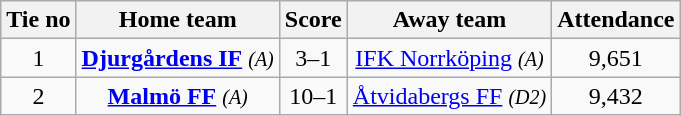<table class="wikitable" style="text-align:center">
<tr>
<th style= width="40px">Tie no</th>
<th style= width="150px">Home team</th>
<th style= width="60px">Score</th>
<th style= width="150px">Away team</th>
<th style= width="30px">Attendance</th>
</tr>
<tr>
<td>1</td>
<td><strong><a href='#'>Djurgårdens IF</a></strong> <em><small>(A)</small></em></td>
<td>3–1</td>
<td><a href='#'>IFK Norrköping</a> <em><small>(A)</small></em></td>
<td>9,651</td>
</tr>
<tr>
<td>2</td>
<td><strong><a href='#'>Malmö FF</a></strong> <em><small>(A)</small></em></td>
<td>10–1</td>
<td><a href='#'>Åtvidabergs FF</a> <em><small>(D2)</small></em></td>
<td>9,432</td>
</tr>
</table>
